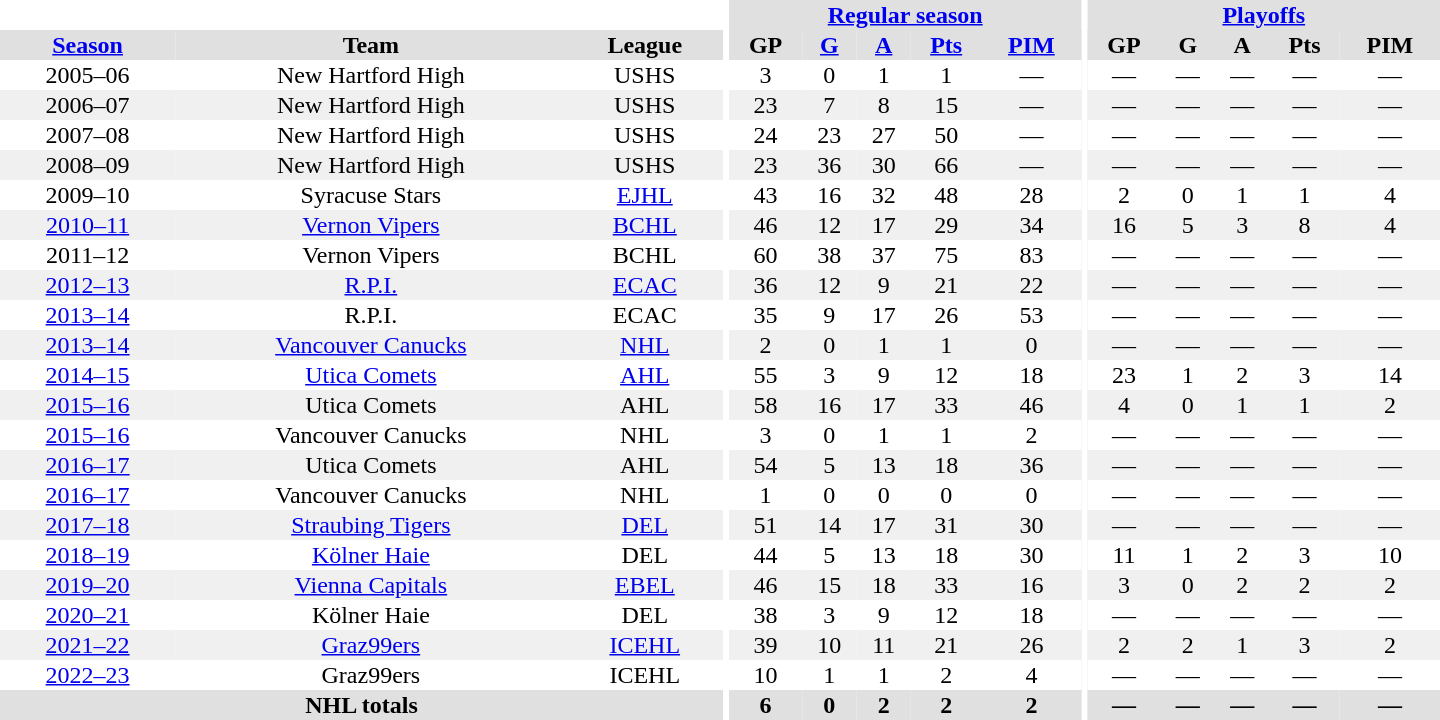<table border="0" cellpadding="1" cellspacing="0" style="text-align:center; width:60em">
<tr bgcolor="#e0e0e0">
<th colspan="3" bgcolor="#ffffff"></th>
<th rowspan="103" bgcolor="#ffffff"></th>
<th colspan="5"><a href='#'>Regular season</a></th>
<th rowspan="103" bgcolor="#ffffff"></th>
<th colspan="5"><a href='#'>Playoffs</a></th>
</tr>
<tr bgcolor="#e0e0e0">
<th><a href='#'>Season</a></th>
<th>Team</th>
<th>League</th>
<th>GP</th>
<th><a href='#'>G</a></th>
<th><a href='#'>A</a></th>
<th><a href='#'>Pts</a></th>
<th><a href='#'>PIM</a></th>
<th>GP</th>
<th>G</th>
<th>A</th>
<th>Pts</th>
<th>PIM</th>
</tr>
<tr>
<td>2005–06</td>
<td>New Hartford High</td>
<td>USHS</td>
<td>3</td>
<td>0</td>
<td>1</td>
<td>1</td>
<td>—</td>
<td>—</td>
<td>—</td>
<td>—</td>
<td>—</td>
<td>—</td>
</tr>
<tr bgcolor="#f0f0f0">
<td>2006–07</td>
<td>New Hartford High</td>
<td>USHS</td>
<td>23</td>
<td>7</td>
<td>8</td>
<td>15</td>
<td>—</td>
<td>—</td>
<td>—</td>
<td>—</td>
<td>—</td>
<td>—</td>
</tr>
<tr>
<td>2007–08</td>
<td>New Hartford High</td>
<td>USHS</td>
<td>24</td>
<td>23</td>
<td>27</td>
<td>50</td>
<td>—</td>
<td>—</td>
<td>—</td>
<td>—</td>
<td>—</td>
<td>—</td>
</tr>
<tr bgcolor="#f0f0f0">
<td>2008–09</td>
<td>New Hartford High</td>
<td>USHS</td>
<td>23</td>
<td>36</td>
<td>30</td>
<td>66</td>
<td>—</td>
<td>—</td>
<td>—</td>
<td>—</td>
<td>—</td>
<td>—</td>
</tr>
<tr>
<td>2009–10</td>
<td>Syracuse Stars</td>
<td><a href='#'>EJHL</a></td>
<td>43</td>
<td>16</td>
<td>32</td>
<td>48</td>
<td>28</td>
<td>2</td>
<td>0</td>
<td>1</td>
<td>1</td>
<td>4</td>
</tr>
<tr bgcolor="#f0f0f0">
<td><a href='#'>2010–11</a></td>
<td><a href='#'>Vernon Vipers</a></td>
<td><a href='#'>BCHL</a></td>
<td>46</td>
<td>12</td>
<td>17</td>
<td>29</td>
<td>34</td>
<td>16</td>
<td>5</td>
<td>3</td>
<td>8</td>
<td>4</td>
</tr>
<tr>
<td>2011–12</td>
<td>Vernon Vipers</td>
<td>BCHL</td>
<td>60</td>
<td>38</td>
<td>37</td>
<td>75</td>
<td>83</td>
<td>—</td>
<td>—</td>
<td>—</td>
<td>—</td>
<td>—</td>
</tr>
<tr bgcolor="#f0f0f0">
<td><a href='#'>2012–13</a></td>
<td><a href='#'>R.P.I.</a></td>
<td><a href='#'>ECAC</a></td>
<td>36</td>
<td>12</td>
<td>9</td>
<td>21</td>
<td>22</td>
<td>—</td>
<td>—</td>
<td>—</td>
<td>—</td>
<td>—</td>
</tr>
<tr>
<td><a href='#'>2013–14</a></td>
<td>R.P.I.</td>
<td>ECAC</td>
<td>35</td>
<td>9</td>
<td>17</td>
<td>26</td>
<td>53</td>
<td>—</td>
<td>—</td>
<td>—</td>
<td>—</td>
<td>—</td>
</tr>
<tr bgcolor="#f0f0f0">
<td><a href='#'>2013–14</a></td>
<td><a href='#'>Vancouver Canucks</a></td>
<td><a href='#'>NHL</a></td>
<td>2</td>
<td>0</td>
<td>1</td>
<td>1</td>
<td>0</td>
<td>—</td>
<td>—</td>
<td>—</td>
<td>—</td>
<td>—</td>
</tr>
<tr>
<td><a href='#'>2014–15</a></td>
<td><a href='#'>Utica Comets</a></td>
<td><a href='#'>AHL</a></td>
<td>55</td>
<td>3</td>
<td>9</td>
<td>12</td>
<td>18</td>
<td>23</td>
<td>1</td>
<td>2</td>
<td>3</td>
<td>14</td>
</tr>
<tr bgcolor="#f0f0f0">
<td><a href='#'>2015–16</a></td>
<td>Utica Comets</td>
<td>AHL</td>
<td>58</td>
<td>16</td>
<td>17</td>
<td>33</td>
<td>46</td>
<td>4</td>
<td>0</td>
<td>1</td>
<td>1</td>
<td>2</td>
</tr>
<tr>
<td><a href='#'>2015–16</a></td>
<td>Vancouver Canucks</td>
<td>NHL</td>
<td>3</td>
<td>0</td>
<td>1</td>
<td>1</td>
<td>2</td>
<td>—</td>
<td>—</td>
<td>—</td>
<td>—</td>
<td>—</td>
</tr>
<tr bgcolor="#f0f0f0">
<td><a href='#'>2016–17</a></td>
<td>Utica Comets</td>
<td>AHL</td>
<td>54</td>
<td>5</td>
<td>13</td>
<td>18</td>
<td>36</td>
<td>—</td>
<td>—</td>
<td>—</td>
<td>—</td>
<td>—</td>
</tr>
<tr>
<td><a href='#'>2016–17</a></td>
<td>Vancouver Canucks</td>
<td>NHL</td>
<td>1</td>
<td>0</td>
<td>0</td>
<td>0</td>
<td>0</td>
<td>—</td>
<td>—</td>
<td>—</td>
<td>—</td>
<td>—</td>
</tr>
<tr bgcolor="#f0f0f0">
<td><a href='#'>2017–18</a></td>
<td><a href='#'>Straubing Tigers</a></td>
<td><a href='#'>DEL</a></td>
<td>51</td>
<td>14</td>
<td>17</td>
<td>31</td>
<td>30</td>
<td>—</td>
<td>—</td>
<td>—</td>
<td>—</td>
<td>—</td>
</tr>
<tr>
<td><a href='#'>2018–19</a></td>
<td><a href='#'>Kölner Haie</a></td>
<td>DEL</td>
<td>44</td>
<td>5</td>
<td>13</td>
<td>18</td>
<td>30</td>
<td>11</td>
<td>1</td>
<td>2</td>
<td>3</td>
<td>10</td>
</tr>
<tr bgcolor="#f0f0f0">
<td><a href='#'>2019–20</a></td>
<td><a href='#'>Vienna Capitals</a></td>
<td><a href='#'>EBEL</a></td>
<td>46</td>
<td>15</td>
<td>18</td>
<td>33</td>
<td>16</td>
<td>3</td>
<td>0</td>
<td>2</td>
<td>2</td>
<td>2</td>
</tr>
<tr>
<td><a href='#'>2020–21</a></td>
<td>Kölner Haie</td>
<td>DEL</td>
<td>38</td>
<td>3</td>
<td>9</td>
<td>12</td>
<td>18</td>
<td>—</td>
<td>—</td>
<td>—</td>
<td>—</td>
<td>—</td>
</tr>
<tr bgcolor="#f0f0f0">
<td><a href='#'>2021–22</a></td>
<td><a href='#'>Graz99ers</a></td>
<td><a href='#'>ICEHL</a></td>
<td>39</td>
<td>10</td>
<td>11</td>
<td>21</td>
<td>26</td>
<td>2</td>
<td>2</td>
<td>1</td>
<td>3</td>
<td>2</td>
</tr>
<tr>
<td><a href='#'>2022–23</a></td>
<td>Graz99ers</td>
<td>ICEHL</td>
<td>10</td>
<td>1</td>
<td>1</td>
<td>2</td>
<td>4</td>
<td>—</td>
<td>—</td>
<td>—</td>
<td>—</td>
<td>—</td>
</tr>
<tr bgcolor="#e0e0e0">
<th colspan="3">NHL totals</th>
<th>6</th>
<th>0</th>
<th>2</th>
<th>2</th>
<th>2</th>
<th>—</th>
<th>—</th>
<th>—</th>
<th>—</th>
<th>—</th>
</tr>
</table>
